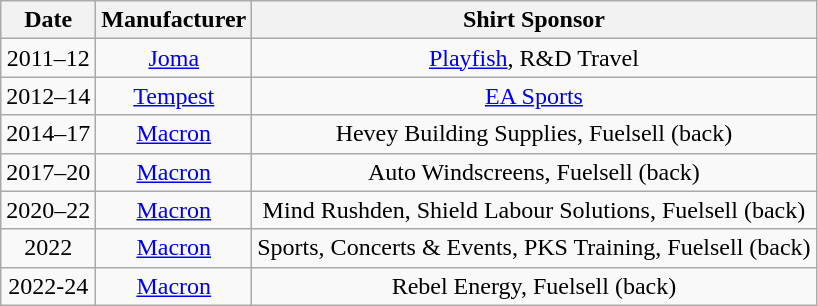<table class="wikitable" style="text-align: center">
<tr>
<th>Date</th>
<th>Manufacturer</th>
<th>Shirt Sponsor</th>
</tr>
<tr>
<td>2011–12</td>
<td><a href='#'>Joma</a></td>
<td><a href='#'>Playfish</a>, R&D Travel</td>
</tr>
<tr>
<td>2012–14</td>
<td><a href='#'>Tempest</a></td>
<td><a href='#'>EA Sports</a></td>
</tr>
<tr>
<td>2014–17</td>
<td><a href='#'>Macron</a></td>
<td>Hevey Building Supplies, Fuelsell (back)</td>
</tr>
<tr>
<td>2017–20</td>
<td><a href='#'>Macron</a></td>
<td>Auto Windscreens, Fuelsell (back)</td>
</tr>
<tr>
<td>2020–22</td>
<td><a href='#'>Macron</a></td>
<td>Mind Rushden, Shield Labour Solutions, Fuelsell (back)</td>
</tr>
<tr>
<td>2022</td>
<td><a href='#'>Macron</a></td>
<td>Sports, Concerts & Events, PKS Training, Fuelsell (back)</td>
</tr>
<tr>
<td>2022-24</td>
<td><a href='#'>Macron</a></td>
<td>Rebel Energy, Fuelsell (back)</td>
</tr>
</table>
